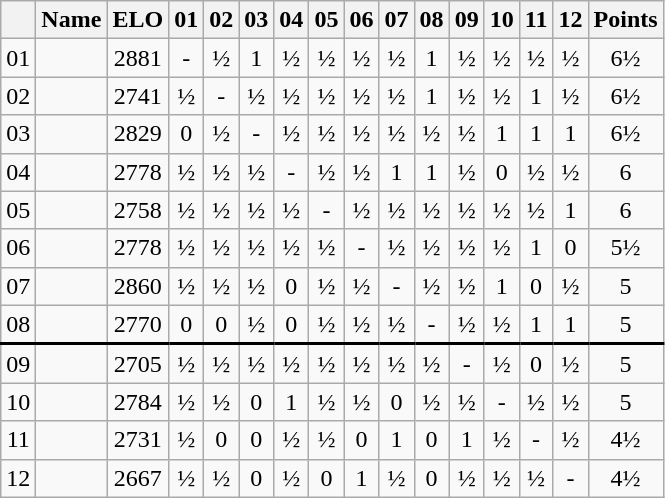<table class="wikitable" style="text-align:center;">
<tr>
<th></th>
<th>Name</th>
<th>ELO</th>
<th>01</th>
<th>02</th>
<th>03</th>
<th>04</th>
<th>05</th>
<th>06</th>
<th>07</th>
<th>08</th>
<th>09</th>
<th>10</th>
<th>11</th>
<th>12</th>
<th>Points</th>
</tr>
<tr>
<td>01</td>
<td style="text-align:left;" data-sort-value="Carlsen"></td>
<td>2881</td>
<td>-</td>
<td>½</td>
<td>1</td>
<td>½</td>
<td>½</td>
<td>½</td>
<td>½</td>
<td>1</td>
<td>½</td>
<td>½</td>
<td>½</td>
<td>½</td>
<td>6½</td>
</tr>
<tr>
<td>02</td>
<td style="text-align:left;" data-sort-value="So"></td>
<td>2741</td>
<td>½</td>
<td>-</td>
<td>½</td>
<td>½</td>
<td>½</td>
<td>½</td>
<td>½</td>
<td>1</td>
<td>½</td>
<td>½</td>
<td>1</td>
<td>½</td>
<td>6½</td>
</tr>
<tr>
<td>03</td>
<td style="text-align:left;" data-sort-value="Nakamura"></td>
<td>2829</td>
<td>0</td>
<td>½</td>
<td>-</td>
<td>½</td>
<td>½</td>
<td>½</td>
<td>½</td>
<td>½</td>
<td>½</td>
<td>1</td>
<td>1</td>
<td>1</td>
<td>6½</td>
</tr>
<tr>
<td>04</td>
<td style="text-align:left;" data-sort-value="Nepomniachtchi"></td>
<td>2778</td>
<td>½</td>
<td>½</td>
<td>½</td>
<td>-</td>
<td>½</td>
<td>½</td>
<td>1</td>
<td>1</td>
<td>½</td>
<td>0</td>
<td>½</td>
<td>½</td>
<td>6</td>
</tr>
<tr>
<td>05</td>
<td style="text-align:left;" data-sort-value="Radjabov"></td>
<td>2758</td>
<td>½</td>
<td>½</td>
<td>½</td>
<td>½</td>
<td>-</td>
<td>½</td>
<td>½</td>
<td>½</td>
<td>½</td>
<td>½</td>
<td>½</td>
<td>1</td>
<td>6</td>
</tr>
<tr>
<td>06</td>
<td style="text-align:left;" data-sort-value="Aronian"></td>
<td>2778</td>
<td>½</td>
<td>½</td>
<td>½</td>
<td>½</td>
<td>½</td>
<td>-</td>
<td>½</td>
<td>½</td>
<td>½</td>
<td>½</td>
<td>1</td>
<td>0</td>
<td>5½</td>
</tr>
<tr>
<td>07</td>
<td style="text-align:left;" data-sort-value="Vachier"></td>
<td>2860</td>
<td>½</td>
<td>½</td>
<td>½</td>
<td>0</td>
<td>½</td>
<td>½</td>
<td>-</td>
<td>½</td>
<td>½</td>
<td>1</td>
<td>0</td>
<td>½</td>
<td>5</td>
</tr>
<tr>
<td>08</td>
<td style="text-align:left;" data-sort-value="Dubov"></td>
<td>2770</td>
<td>0</td>
<td>0</td>
<td>½</td>
<td>0</td>
<td>½</td>
<td>½</td>
<td>½</td>
<td>-</td>
<td>½</td>
<td>½</td>
<td>1</td>
<td>1</td>
<td>5</td>
</tr>
<tr>
<td style="border-top: 2px solid #000000;">09</td>
<td style="text-align:left; border-top: 2px solid #000000;" data-sort-value="Harikrishna"></td>
<td style="border-top: 2px solid #000000;">2705</td>
<td style="border-top: 2px solid #000000;">½</td>
<td style="border-top: 2px solid #000000;">½</td>
<td style="border-top: 2px solid #000000;">½</td>
<td style="border-top: 2px solid #000000;">½</td>
<td style="border-top: 2px solid #000000;">½</td>
<td style="border-top: 2px solid #000000;">½</td>
<td style="border-top: 2px solid #000000;">½</td>
<td style="border-top: 2px solid #000000;">½</td>
<td style="border-top: 2px solid #000000;">-</td>
<td style="border-top: 2px solid #000000;">½</td>
<td style="border-top: 2px solid #000000;">0</td>
<td style="border-top: 2px solid #000000;">½</td>
<td style="border-top: 2px solid #000000;">5</td>
</tr>
<tr>
<td>10</td>
<td style="text-align:left;" data-sort-value="Grischuk"></td>
<td>2784</td>
<td>½</td>
<td>½</td>
<td>0</td>
<td>1</td>
<td>½</td>
<td>½</td>
<td>0</td>
<td>½</td>
<td>½</td>
<td>-</td>
<td>½</td>
<td>½</td>
<td>5</td>
</tr>
<tr>
<td>11</td>
<td style="text-align:left;" data-sort-value="Giri"></td>
<td>2731</td>
<td>½</td>
<td>0</td>
<td>0</td>
<td>½</td>
<td>½</td>
<td>0</td>
<td>1</td>
<td>0</td>
<td>1</td>
<td>½</td>
<td>-</td>
<td>½</td>
<td>4½</td>
</tr>
<tr>
<td>12</td>
<td style="text-align:left;" data-sort-value="Guijarro"></td>
<td>2667</td>
<td>½</td>
<td>½</td>
<td>0</td>
<td>½</td>
<td>0</td>
<td>1</td>
<td>½</td>
<td>0</td>
<td>½</td>
<td>½</td>
<td>½</td>
<td>-</td>
<td>4½</td>
</tr>
</table>
